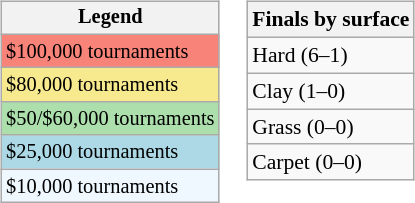<table>
<tr valign=top>
<td><br><table class=wikitable style="font-size:85%;">
<tr>
<th>Legend</th>
</tr>
<tr style="background:#f88379;">
<td>$100,000 tournaments</td>
</tr>
<tr style="background:#f7e98e;">
<td>$80,000 tournaments</td>
</tr>
<tr style="background:#addfad;">
<td>$50/$60,000 tournaments</td>
</tr>
<tr style="background:lightblue;">
<td>$25,000 tournaments</td>
</tr>
<tr style="background:#f0f8ff;">
<td>$10,000 tournaments</td>
</tr>
</table>
</td>
<td><br><table class=wikitable style="font-size:90%;">
<tr>
<th>Finals by surface</th>
</tr>
<tr>
<td>Hard (6–1)</td>
</tr>
<tr>
<td>Clay (1–0)</td>
</tr>
<tr>
<td>Grass (0–0)</td>
</tr>
<tr>
<td>Carpet (0–0)</td>
</tr>
</table>
</td>
</tr>
</table>
